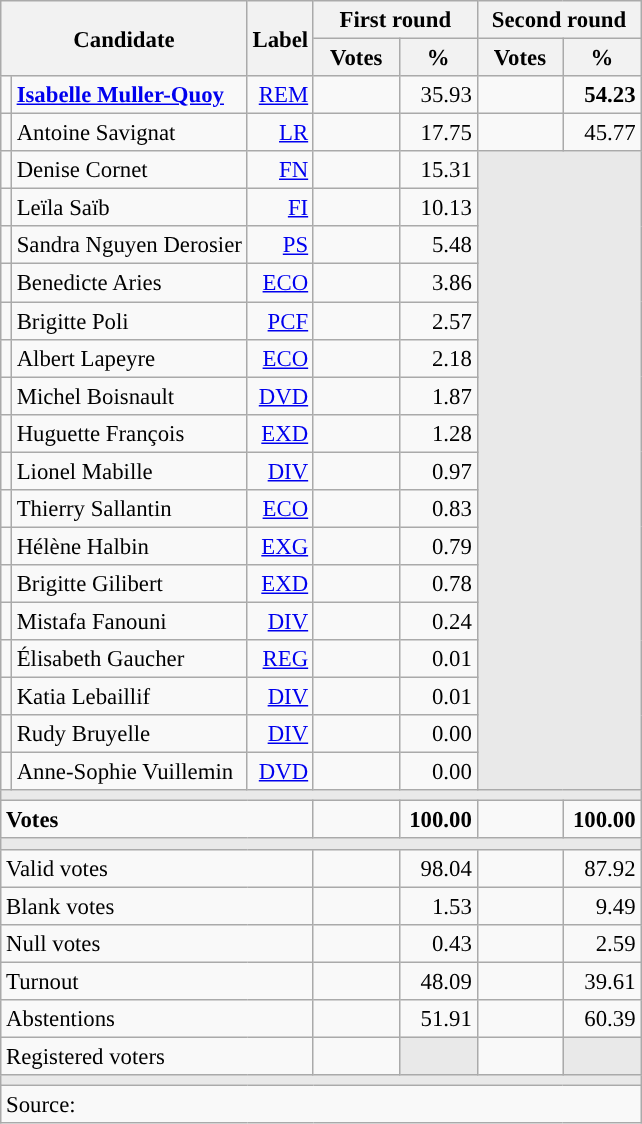<table class="wikitable" style="text-align:right;font-size:95%;">
<tr>
<th rowspan="2" colspan="2">Candidate</th>
<th rowspan="2">Label</th>
<th colspan="2">First round</th>
<th colspan="2">Second round</th>
</tr>
<tr>
<th style="width:50px;">Votes</th>
<th style="width:45px;">%</th>
<th style="width:50px;">Votes</th>
<th style="width:45px;">%</th>
</tr>
<tr>
<td style="color:inherit;background:"></td>
<td style="text-align:left;"><strong><a href='#'>Isabelle Muller-Quoy</a></strong></td>
<td><a href='#'>REM</a></td>
<td></td>
<td>35.93</td>
<td><strong></strong></td>
<td><strong>54.23</strong></td>
</tr>
<tr>
<td style="color:inherit;background:"></td>
<td style="text-align:left;">Antoine Savignat</td>
<td><a href='#'>LR</a></td>
<td></td>
<td>17.75</td>
<td></td>
<td>45.77</td>
</tr>
<tr>
<td style="color:inherit;background:"></td>
<td style="text-align:left;">Denise Cornet</td>
<td><a href='#'>FN</a></td>
<td></td>
<td>15.31</td>
<td colspan="2" rowspan="17" style="background:#E9E9E9;"></td>
</tr>
<tr>
<td style="color:inherit;background:"></td>
<td style="text-align:left;">Leïla Saïb</td>
<td><a href='#'>FI</a></td>
<td></td>
<td>10.13</td>
</tr>
<tr>
<td style="color:inherit;background:"></td>
<td style="text-align:left;">Sandra Nguyen Derosier</td>
<td><a href='#'>PS</a></td>
<td></td>
<td>5.48</td>
</tr>
<tr>
<td style="color:inherit;background:"></td>
<td style="text-align:left;">Benedicte Aries</td>
<td><a href='#'>ECO</a></td>
<td></td>
<td>3.86</td>
</tr>
<tr>
<td style="color:inherit;background:"></td>
<td style="text-align:left;">Brigitte Poli</td>
<td><a href='#'>PCF</a></td>
<td></td>
<td>2.57</td>
</tr>
<tr>
<td style="color:inherit;background:"></td>
<td style="text-align:left;">Albert Lapeyre</td>
<td><a href='#'>ECO</a></td>
<td></td>
<td>2.18</td>
</tr>
<tr>
<td style="color:inherit;background:"></td>
<td style="text-align:left;">Michel Boisnault</td>
<td><a href='#'>DVD</a></td>
<td></td>
<td>1.87</td>
</tr>
<tr>
<td style="color:inherit;background:"></td>
<td style="text-align:left;">Huguette François</td>
<td><a href='#'>EXD</a></td>
<td></td>
<td>1.28</td>
</tr>
<tr>
<td style="color:inherit;background:"></td>
<td style="text-align:left;">Lionel Mabille</td>
<td><a href='#'>DIV</a></td>
<td></td>
<td>0.97</td>
</tr>
<tr>
<td style="color:inherit;background:"></td>
<td style="text-align:left;">Thierry Sallantin</td>
<td><a href='#'>ECO</a></td>
<td></td>
<td>0.83</td>
</tr>
<tr>
<td style="color:inherit;background:"></td>
<td style="text-align:left;">Hélène Halbin</td>
<td><a href='#'>EXG</a></td>
<td></td>
<td>0.79</td>
</tr>
<tr>
<td style="color:inherit;background:"></td>
<td style="text-align:left;">Brigitte Gilibert</td>
<td><a href='#'>EXD</a></td>
<td></td>
<td>0.78</td>
</tr>
<tr>
<td style="color:inherit;background:"></td>
<td style="text-align:left;">Mistafa Fanouni</td>
<td><a href='#'>DIV</a></td>
<td></td>
<td>0.24</td>
</tr>
<tr>
<td style="color:inherit;background:"></td>
<td style="text-align:left;">Élisabeth Gaucher</td>
<td><a href='#'>REG</a></td>
<td></td>
<td>0.01</td>
</tr>
<tr>
<td style="color:inherit;background:"></td>
<td style="text-align:left;">Katia Lebaillif</td>
<td><a href='#'>DIV</a></td>
<td></td>
<td>0.01</td>
</tr>
<tr>
<td style="color:inherit;background:"></td>
<td style="text-align:left;">Rudy Bruyelle</td>
<td><a href='#'>DIV</a></td>
<td></td>
<td>0.00</td>
</tr>
<tr>
<td style="color:inherit;background:"></td>
<td style="text-align:left;">Anne-Sophie Vuillemin</td>
<td><a href='#'>DVD</a></td>
<td></td>
<td>0.00</td>
</tr>
<tr>
<td colspan="7" style="background:#E9E9E9;"></td>
</tr>
<tr style="font-weight:bold;">
<td colspan="3" style="text-align:left;">Votes</td>
<td></td>
<td>100.00</td>
<td></td>
<td>100.00</td>
</tr>
<tr>
<td colspan="7" style="background:#E9E9E9;"></td>
</tr>
<tr>
<td colspan="3" style="text-align:left;">Valid votes</td>
<td></td>
<td>98.04</td>
<td></td>
<td>87.92</td>
</tr>
<tr>
<td colspan="3" style="text-align:left;">Blank votes</td>
<td></td>
<td>1.53</td>
<td></td>
<td>9.49</td>
</tr>
<tr>
<td colspan="3" style="text-align:left;">Null votes</td>
<td></td>
<td>0.43</td>
<td></td>
<td>2.59</td>
</tr>
<tr>
<td colspan="3" style="text-align:left;">Turnout</td>
<td></td>
<td>48.09</td>
<td></td>
<td>39.61</td>
</tr>
<tr>
<td colspan="3" style="text-align:left;">Abstentions</td>
<td></td>
<td>51.91</td>
<td></td>
<td>60.39</td>
</tr>
<tr>
<td colspan="3" style="text-align:left;">Registered voters</td>
<td></td>
<td style="color:inherit;background:#E9E9E9;"></td>
<td></td>
<td style="color:inherit;background:#E9E9E9;"></td>
</tr>
<tr>
<td colspan="7" style="background:#E9E9E9;"></td>
</tr>
<tr>
<td colspan="7" style="text-align:left;">Source: </td>
</tr>
</table>
